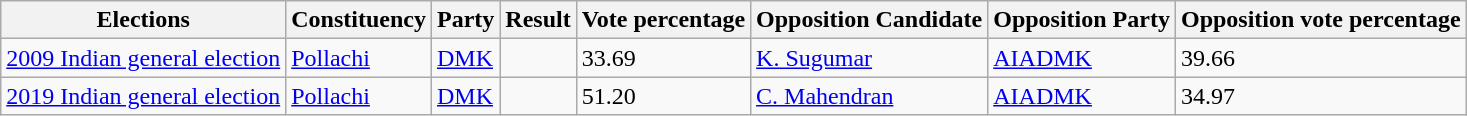<table class="wikitable sortable">
<tr>
<th>Elections</th>
<th>Constituency</th>
<th>Party</th>
<th>Result</th>
<th>Vote percentage</th>
<th>Opposition Candidate</th>
<th>Opposition Party</th>
<th>Opposition vote percentage</th>
</tr>
<tr>
<td><a href='#'>2009 Indian general election</a></td>
<td><a href='#'>Pollachi</a></td>
<td><a href='#'>DMK</a></td>
<td></td>
<td>33.69</td>
<td><a href='#'>K. Sugumar</a></td>
<td><a href='#'>AIADMK</a></td>
<td>39.66</td>
</tr>
<tr>
<td><a href='#'>2019 Indian general election</a></td>
<td><a href='#'>Pollachi</a></td>
<td><a href='#'>DMK</a></td>
<td></td>
<td>51.20</td>
<td><a href='#'>C. Mahendran</a></td>
<td><a href='#'>AIADMK</a></td>
<td>34.97</td>
</tr>
</table>
